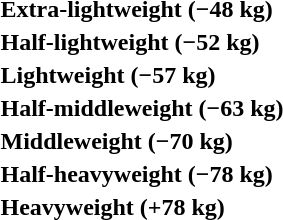<table>
<tr>
<th rowspan=2 style="text-align:left;">Extra-lightweight (−48 kg)</th>
<td rowspan=2></td>
<td rowspan=2></td>
<td></td>
</tr>
<tr>
<td></td>
</tr>
<tr>
<th rowspan=2 style="text-align:left;">Half-lightweight (−52 kg)</th>
<td rowspan=2></td>
<td rowspan=2></td>
<td></td>
</tr>
<tr>
<td></td>
</tr>
<tr>
<th rowspan=2 style="text-align:left;">Lightweight (−57 kg)</th>
<td rowspan=2></td>
<td rowspan=2></td>
<td></td>
</tr>
<tr>
<td></td>
</tr>
<tr>
<th rowspan=2 style="text-align:left;">Half-middleweight (−63 kg)</th>
<td rowspan=2></td>
<td rowspan=2></td>
<td></td>
</tr>
<tr>
<td></td>
</tr>
<tr>
<th rowspan=2 style="text-align:left;">Middleweight (−70 kg)</th>
<td rowspan=2></td>
<td rowspan=2></td>
<td></td>
</tr>
<tr>
<td></td>
</tr>
<tr>
<th rowspan=2 style="text-align:left;">Half-heavyweight (−78 kg)</th>
<td rowspan=2></td>
<td rowspan=2></td>
<td></td>
</tr>
<tr>
<td></td>
</tr>
<tr>
<th rowspan=2 style="text-align:left;">Heavyweight (+78 kg)</th>
<td rowspan=2></td>
<td rowspan=2></td>
<td></td>
</tr>
<tr>
<td></td>
</tr>
</table>
